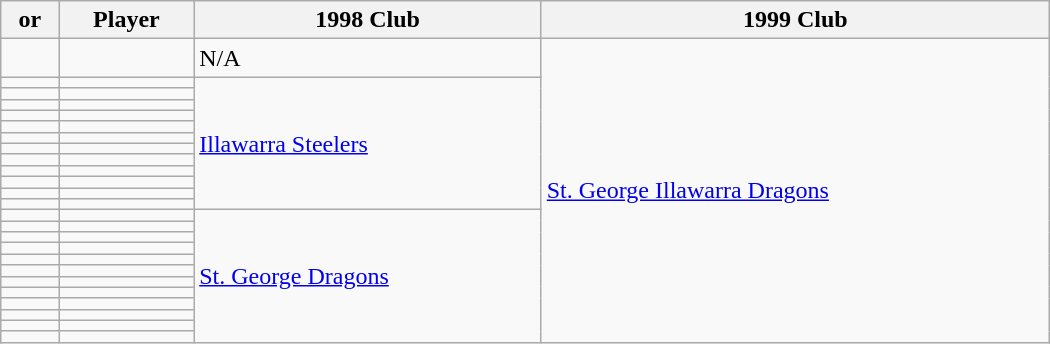<table class="wikitable sortable" style="width:700px;">
<tr>
<th> or </th>
<th>Player</th>
<th>1998 Club</th>
<th>1999 Club</th>
</tr>
<tr>
<td></td>
<td></td>
<td>N/A</td>
<td rowspan="25"> <a href='#'>St. George Illawarra Dragons</a></td>
</tr>
<tr>
<td></td>
<td></td>
<td rowspan="12"> <a href='#'>Illawarra Steelers</a></td>
</tr>
<tr>
<td></td>
<td></td>
</tr>
<tr>
<td></td>
<td></td>
</tr>
<tr>
<td></td>
<td></td>
</tr>
<tr>
<td></td>
<td></td>
</tr>
<tr>
<td></td>
<td></td>
</tr>
<tr>
<td></td>
<td></td>
</tr>
<tr>
<td></td>
<td></td>
</tr>
<tr>
<td></td>
<td></td>
</tr>
<tr>
<td></td>
<td></td>
</tr>
<tr>
<td></td>
<td></td>
</tr>
<tr>
<td></td>
<td></td>
</tr>
<tr>
<td></td>
<td></td>
<td rowspan="12"> <a href='#'>St. George Dragons</a></td>
</tr>
<tr>
<td></td>
<td></td>
</tr>
<tr>
<td></td>
<td></td>
</tr>
<tr>
<td></td>
<td></td>
</tr>
<tr>
<td></td>
<td></td>
</tr>
<tr>
<td></td>
<td></td>
</tr>
<tr>
<td></td>
<td></td>
</tr>
<tr>
<td></td>
<td></td>
</tr>
<tr>
<td></td>
<td></td>
</tr>
<tr>
<td></td>
<td></td>
</tr>
<tr>
<td></td>
<td></td>
</tr>
<tr>
<td></td>
<td></td>
</tr>
</table>
